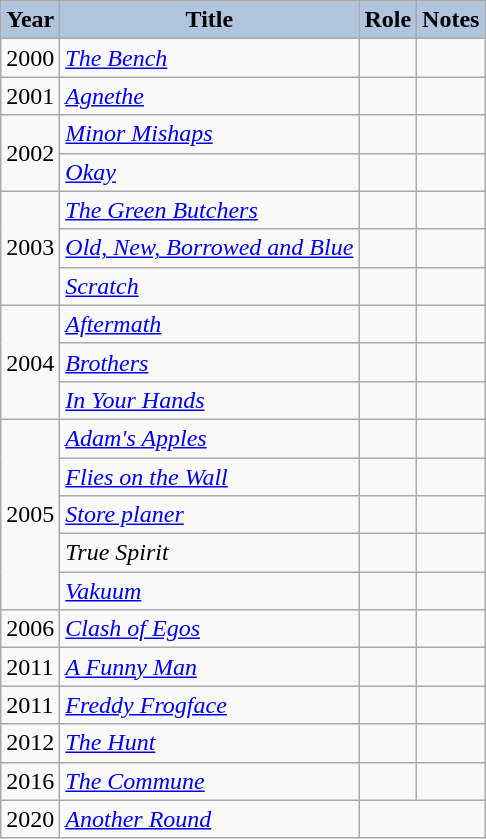<table class="wikitable">
<tr>
<th style="background:#B0C4DE;">Year</th>
<th style="background:#B0C4DE;">Title</th>
<th style="background:#B0C4DE;">Role</th>
<th style="background:#B0C4DE;">Notes</th>
</tr>
<tr>
<td>2000</td>
<td><em><a href='#'>The Bench</a></em></td>
<td></td>
<td></td>
</tr>
<tr>
<td>2001</td>
<td><em><a href='#'>Agnethe</a></em></td>
<td></td>
<td></td>
</tr>
<tr>
<td rowspan="2">2002</td>
<td><em><a href='#'>Minor Mishaps</a></em></td>
<td></td>
<td></td>
</tr>
<tr>
<td><em><a href='#'>Okay</a></em></td>
<td></td>
<td></td>
</tr>
<tr>
<td rowspan="3">2003</td>
<td><em><a href='#'>The Green Butchers</a></em></td>
<td></td>
<td></td>
</tr>
<tr>
<td><em><a href='#'>Old, New, Borrowed and Blue</a></em></td>
<td></td>
<td></td>
</tr>
<tr>
<td><em><a href='#'>Scratch</a></em></td>
<td></td>
<td></td>
</tr>
<tr>
<td rowspan="3">2004</td>
<td><em><a href='#'>Aftermath</a></em></td>
<td></td>
<td></td>
</tr>
<tr>
<td><em><a href='#'>Brothers</a></em></td>
<td></td>
<td></td>
</tr>
<tr>
<td><em><a href='#'>In Your Hands</a></em></td>
<td></td>
<td></td>
</tr>
<tr>
<td rowspan="5">2005</td>
<td><em><a href='#'>Adam's Apples</a></em></td>
<td></td>
<td></td>
</tr>
<tr>
<td><em><a href='#'>Flies on the Wall</a></em></td>
<td></td>
<td></td>
</tr>
<tr>
<td><em><a href='#'>Store planer</a></em></td>
<td></td>
<td></td>
</tr>
<tr>
<td><em>True Spirit</em></td>
<td></td>
<td></td>
</tr>
<tr>
<td><em><a href='#'>Vakuum</a></em></td>
<td></td>
<td></td>
</tr>
<tr>
<td>2006</td>
<td><em><a href='#'>Clash of Egos</a></em></td>
<td></td>
<td></td>
</tr>
<tr>
<td>2011</td>
<td><em><a href='#'>A Funny Man</a></em></td>
<td></td>
<td></td>
</tr>
<tr>
<td>2011</td>
<td><em><a href='#'>Freddy Frogface</a></em></td>
<td></td>
<td></td>
</tr>
<tr>
<td>2012</td>
<td><em><a href='#'>The Hunt</a></em></td>
<td></td>
<td></td>
</tr>
<tr>
<td>2016</td>
<td><em><a href='#'>The Commune</a></em></td>
<td></td>
<td></td>
</tr>
<tr>
<td>2020</td>
<td><em><a href='#'>Another Round</a></em></td>
</tr>
</table>
